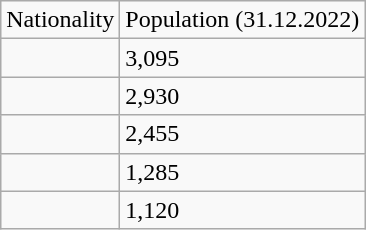<table class="wikitable floatright">
<tr>
<td>Nationality</td>
<td>Population (31.12.2022)</td>
</tr>
<tr>
<td></td>
<td>3,095</td>
</tr>
<tr>
<td></td>
<td>2,930</td>
</tr>
<tr>
<td></td>
<td>2,455</td>
</tr>
<tr>
<td></td>
<td>1,285</td>
</tr>
<tr>
<td></td>
<td>1,120</td>
</tr>
</table>
